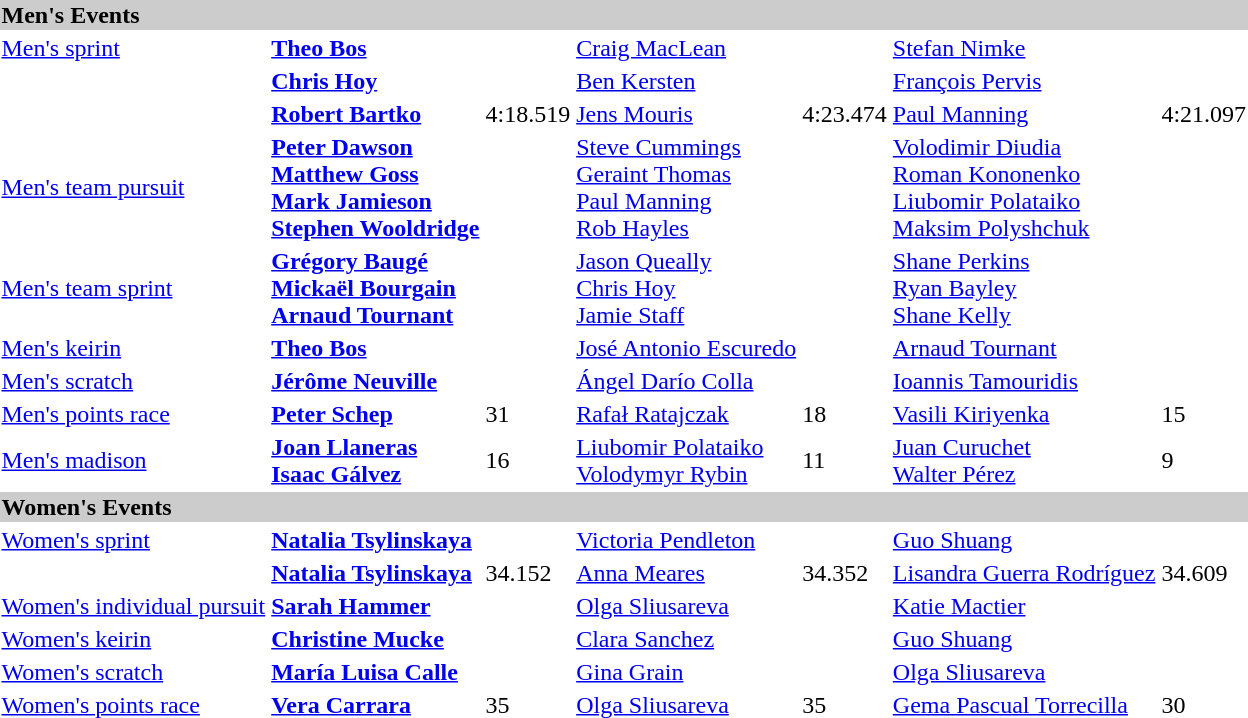<table>
<tr bgcolor="#cccccc">
<td colspan=7><strong>Men's Events</strong></td>
</tr>
<tr>
<td><a href='#'>Men's sprint</a> <br></td>
<td><strong><a href='#'>Theo Bos</a></strong><br></td>
<td></td>
<td><a href='#'>Craig MacLean</a><br></td>
<td></td>
<td><a href='#'>Stefan Nimke</a><br></td>
<td></td>
</tr>
<tr>
<td><br></td>
<td><strong><a href='#'>Chris Hoy</a></strong><br></td>
<td></td>
<td><a href='#'>Ben Kersten</a><br></td>
<td></td>
<td><a href='#'>François Pervis</a><br></td>
<td></td>
</tr>
<tr>
<td><br></td>
<td><strong><a href='#'>Robert Bartko</a></strong><br></td>
<td>4:18.519</td>
<td><a href='#'>Jens Mouris</a><br></td>
<td>4:23.474</td>
<td><a href='#'>Paul Manning</a><br></td>
<td>4:21.097</td>
</tr>
<tr>
<td><a href='#'>Men's team pursuit</a><br></td>
<td><strong><a href='#'>Peter Dawson</a><br><a href='#'>Matthew Goss</a><br><a href='#'>Mark Jamieson</a><br><a href='#'>Stephen Wooldridge</a></strong><br></td>
<td></td>
<td><a href='#'>Steve Cummings</a><br><a href='#'>Geraint Thomas</a><br><a href='#'>Paul Manning</a><br><a href='#'>Rob Hayles</a><br></td>
<td></td>
<td><a href='#'>Volodimir Diudia</a><br><a href='#'>Roman Kononenko</a><br><a href='#'>Liubomir Polataiko</a><br><a href='#'>Maksim Polyshchuk</a><br></td>
<td></td>
</tr>
<tr>
<td><a href='#'>Men's team sprint</a><br></td>
<td><strong><a href='#'>Grégory Baugé</a><br><a href='#'>Mickaël Bourgain</a><br><a href='#'>Arnaud Tournant</a></strong><br></td>
<td></td>
<td><a href='#'>Jason Queally</a><br><a href='#'>Chris Hoy</a><br><a href='#'>Jamie Staff</a><br></td>
<td></td>
<td><a href='#'>Shane Perkins</a><br><a href='#'>Ryan Bayley</a><br><a href='#'>Shane Kelly</a><br></td>
<td></td>
</tr>
<tr>
<td><a href='#'>Men's keirin</a><br></td>
<td><strong><a href='#'>Theo Bos</a></strong><br></td>
<td></td>
<td><a href='#'>José Antonio Escuredo</a><br></td>
<td></td>
<td><a href='#'>Arnaud Tournant</a><br></td>
<td></td>
</tr>
<tr>
<td><a href='#'>Men's scratch</a><br></td>
<td><strong><a href='#'>Jérôme Neuville</a></strong><br></td>
<td></td>
<td><a href='#'>Ángel Darío Colla</a><br></td>
<td></td>
<td><a href='#'>Ioannis Tamouridis</a><br></td>
<td></td>
</tr>
<tr>
<td><a href='#'>Men's points race</a><br></td>
<td><strong><a href='#'>Peter Schep</a></strong><br></td>
<td>31</td>
<td><a href='#'>Rafał Ratajczak</a><br></td>
<td>18</td>
<td><a href='#'>Vasili Kiriyenka</a><br></td>
<td>15</td>
</tr>
<tr>
<td><a href='#'>Men's madison</a><br></td>
<td><strong><a href='#'>Joan Llaneras</a></strong><br><strong><a href='#'>Isaac Gálvez</a></strong><br></td>
<td>16</td>
<td><a href='#'>Liubomir Polataiko</a><br><a href='#'>Volodymyr Rybin</a><br></td>
<td>11</td>
<td><a href='#'>Juan Curuchet</a><br><a href='#'>Walter Pérez</a><br></td>
<td>9</td>
</tr>
<tr bgcolor="#cccccc">
<td colspan=7><strong>Women's Events</strong></td>
</tr>
<tr>
<td><a href='#'>Women's sprint</a> <br></td>
<td><strong><a href='#'>Natalia Tsylinskaya</a></strong><br></td>
<td></td>
<td><a href='#'>Victoria Pendleton</a><br></td>
<td></td>
<td><a href='#'>Guo Shuang</a><br></td>
<td></td>
</tr>
<tr>
<td><br></td>
<td><strong><a href='#'>Natalia Tsylinskaya</a></strong><br></td>
<td>34.152</td>
<td><a href='#'>Anna Meares</a><br></td>
<td>34.352</td>
<td><a href='#'>Lisandra Guerra Rodríguez</a><br></td>
<td>34.609</td>
</tr>
<tr>
<td><a href='#'>Women's individual pursuit</a><br></td>
<td><strong><a href='#'>Sarah Hammer</a></strong><br></td>
<td></td>
<td><a href='#'>Olga Sliusareva</a><br></td>
<td></td>
<td><a href='#'>Katie Mactier</a><br></td>
<td></td>
</tr>
<tr>
<td><a href='#'>Women's keirin</a><br></td>
<td><strong><a href='#'>Christine Mucke</a></strong><br></td>
<td></td>
<td><a href='#'>Clara Sanchez</a><br></td>
<td></td>
<td><a href='#'>Guo Shuang</a><br></td>
<td></td>
</tr>
<tr>
<td><a href='#'>Women's scratch</a><br></td>
<td><strong><a href='#'>María Luisa Calle</a></strong><br></td>
<td></td>
<td><a href='#'>Gina Grain</a><br></td>
<td></td>
<td><a href='#'>Olga Sliusareva</a><br></td>
<td></td>
</tr>
<tr>
<td><a href='#'>Women's points race</a><br></td>
<td><strong><a href='#'>Vera Carrara</a></strong><br></td>
<td>35</td>
<td><a href='#'>Olga Sliusareva</a><br></td>
<td>35</td>
<td><a href='#'>Gema Pascual Torrecilla</a><br></td>
<td>30</td>
</tr>
<tr>
</tr>
</table>
